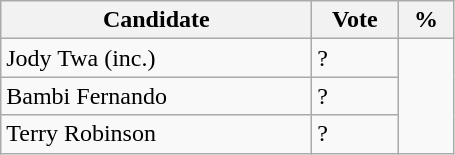<table class="wikitable">
<tr>
<th bgcolor="#DDDDFF" width="200px">Candidate</th>
<th bgcolor="#DDDDFF" width="50px">Vote</th>
<th bgcolor="#DDDDFF" width="30px">%</th>
</tr>
<tr>
<td>Jody Twa (inc.)</td>
<td>?</td>
</tr>
<tr>
<td>Bambi Fernando</td>
<td>?</td>
</tr>
<tr>
<td>Terry Robinson</td>
<td>?</td>
</tr>
</table>
